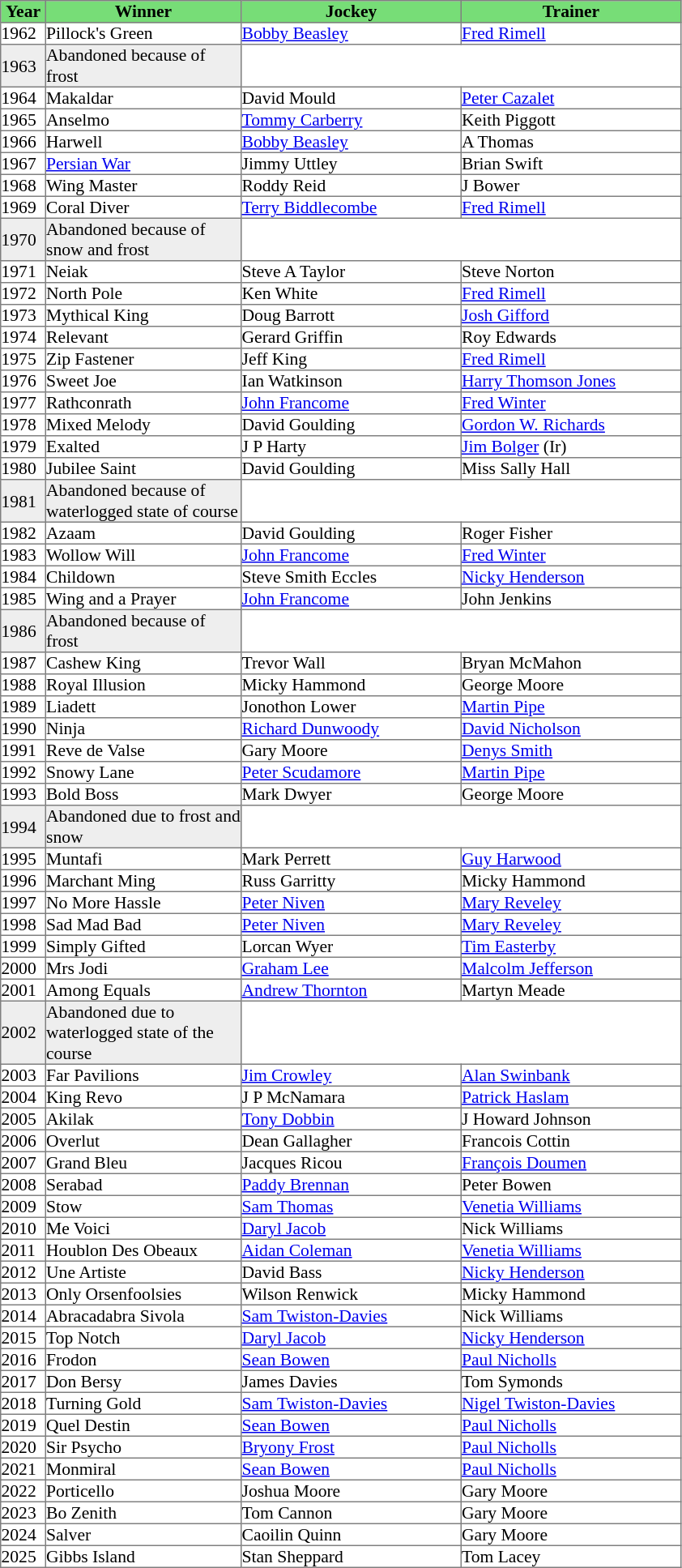<table class = "sortable" | border="1" cellpadding="0" style="border-collapse: collapse; font-size:90%">
<tr bgcolor="#77dd77" align="center">
<th style="width:36px"><strong>Year</strong></th>
<th style="width:160px"><strong>Winner</strong></th>
<th style="width:180px"><strong>Jockey</strong></th>
<th style="width:180px"><strong>Trainer</strong></th>
</tr>
<tr>
<td>1962</td>
<td>Pillock's Green</td>
<td><a href='#'>Bobby Beasley</a></td>
<td><a href='#'>Fred Rimell</a></td>
</tr>
<tr bgcolor="#eeeeee">
<td>1963<td>Abandoned because of frost</td></td>
</tr>
<tr>
<td>1964</td>
<td>Makaldar</td>
<td>David Mould</td>
<td><a href='#'>Peter Cazalet</a></td>
</tr>
<tr>
<td>1965</td>
<td>Anselmo</td>
<td><a href='#'>Tommy Carberry</a></td>
<td>Keith Piggott</td>
</tr>
<tr>
<td>1966</td>
<td>Harwell</td>
<td><a href='#'>Bobby Beasley</a></td>
<td>A Thomas</td>
</tr>
<tr>
<td>1967</td>
<td><a href='#'>Persian War</a></td>
<td>Jimmy Uttley</td>
<td>Brian Swift</td>
</tr>
<tr>
<td>1968</td>
<td>Wing Master</td>
<td>Roddy Reid</td>
<td>J Bower</td>
</tr>
<tr>
<td>1969</td>
<td>Coral Diver</td>
<td><a href='#'>Terry Biddlecombe</a></td>
<td><a href='#'>Fred Rimell</a></td>
</tr>
<tr bgcolor="#eeeeee">
<td>1970<td>Abandoned because of snow and frost</td></td>
</tr>
<tr>
<td>1971</td>
<td>Neiak</td>
<td>Steve A Taylor</td>
<td>Steve Norton</td>
</tr>
<tr>
<td>1972</td>
<td>North Pole</td>
<td>Ken White</td>
<td><a href='#'>Fred Rimell</a></td>
</tr>
<tr>
<td>1973</td>
<td>Mythical King</td>
<td>Doug Barrott</td>
<td><a href='#'>Josh Gifford</a></td>
</tr>
<tr>
<td>1974</td>
<td>Relevant</td>
<td>Gerard Griffin</td>
<td>Roy Edwards</td>
</tr>
<tr>
<td>1975</td>
<td>Zip Fastener</td>
<td>Jeff King</td>
<td><a href='#'>Fred Rimell</a></td>
</tr>
<tr>
<td>1976</td>
<td>Sweet Joe</td>
<td>Ian Watkinson</td>
<td><a href='#'>Harry Thomson Jones</a></td>
</tr>
<tr>
<td>1977</td>
<td>Rathconrath</td>
<td><a href='#'>John Francome</a></td>
<td><a href='#'>Fred Winter</a></td>
</tr>
<tr>
<td>1978</td>
<td>Mixed Melody</td>
<td>David Goulding</td>
<td><a href='#'>Gordon W. Richards</a></td>
</tr>
<tr>
<td>1979</td>
<td>Exalted</td>
<td>J P Harty</td>
<td><a href='#'>Jim Bolger</a> (Ir)</td>
</tr>
<tr>
<td>1980</td>
<td>Jubilee Saint</td>
<td>David Goulding</td>
<td>Miss Sally Hall</td>
</tr>
<tr bgcolor="#eeeeee">
<td>1981<td>Abandoned because of waterlogged state of course</td></td>
</tr>
<tr>
<td>1982</td>
<td>Azaam</td>
<td>David Goulding</td>
<td>Roger Fisher</td>
</tr>
<tr>
<td>1983</td>
<td>Wollow Will</td>
<td><a href='#'>John Francome</a></td>
<td><a href='#'>Fred Winter</a></td>
</tr>
<tr>
<td>1984</td>
<td>Childown</td>
<td>Steve Smith Eccles</td>
<td><a href='#'>Nicky Henderson</a></td>
</tr>
<tr>
<td>1985</td>
<td>Wing and a Prayer</td>
<td><a href='#'>John Francome</a></td>
<td>John Jenkins</td>
</tr>
<tr bgcolor="#eeeeee">
<td>1986<td>Abandoned because of frost</td></td>
</tr>
<tr>
<td>1987</td>
<td>Cashew King</td>
<td>Trevor Wall</td>
<td>Bryan McMahon</td>
</tr>
<tr>
<td>1988</td>
<td>Royal Illusion</td>
<td>Micky Hammond</td>
<td>George Moore</td>
</tr>
<tr>
<td>1989</td>
<td>Liadett</td>
<td>Jonothon Lower</td>
<td><a href='#'>Martin Pipe</a></td>
</tr>
<tr>
<td>1990</td>
<td>Ninja</td>
<td><a href='#'>Richard Dunwoody</a></td>
<td><a href='#'>David Nicholson</a></td>
</tr>
<tr>
<td>1991</td>
<td>Reve de Valse</td>
<td>Gary Moore</td>
<td><a href='#'>Denys Smith</a></td>
</tr>
<tr>
<td>1992</td>
<td>Snowy Lane</td>
<td><a href='#'>Peter Scudamore</a></td>
<td><a href='#'>Martin Pipe</a></td>
</tr>
<tr>
<td>1993</td>
<td>Bold Boss</td>
<td>Mark Dwyer</td>
<td>George Moore</td>
</tr>
<tr bgcolor="#eeeeee">
<td>1994<br><td> Abandoned due to frost and snow</td></td>
</tr>
<tr>
<td>1995</td>
<td>Muntafi</td>
<td>Mark Perrett</td>
<td><a href='#'>Guy Harwood</a></td>
</tr>
<tr>
<td>1996</td>
<td>Marchant Ming</td>
<td>Russ Garritty</td>
<td>Micky Hammond</td>
</tr>
<tr>
<td>1997</td>
<td>No More Hassle</td>
<td><a href='#'>Peter Niven</a></td>
<td><a href='#'>Mary Reveley</a></td>
</tr>
<tr>
<td>1998</td>
<td>Sad Mad Bad</td>
<td><a href='#'>Peter Niven</a></td>
<td><a href='#'>Mary Reveley</a></td>
</tr>
<tr>
<td>1999</td>
<td>Simply Gifted</td>
<td>Lorcan Wyer</td>
<td><a href='#'>Tim Easterby</a></td>
</tr>
<tr>
<td>2000</td>
<td>Mrs Jodi</td>
<td><a href='#'>Graham Lee</a></td>
<td><a href='#'>Malcolm Jefferson</a></td>
</tr>
<tr>
<td>2001</td>
<td>Among Equals</td>
<td><a href='#'>Andrew Thornton</a></td>
<td>Martyn Meade</td>
</tr>
<tr bgcolor="#eeeeee">
<td>2002<br><td> Abandoned due to waterlogged state of the course</td></td>
</tr>
<tr>
<td>2003</td>
<td>Far Pavilions</td>
<td><a href='#'>Jim Crowley</a></td>
<td><a href='#'>Alan Swinbank</a></td>
</tr>
<tr>
<td>2004</td>
<td>King Revo</td>
<td>J P McNamara</td>
<td><a href='#'>Patrick Haslam</a></td>
</tr>
<tr>
<td>2005</td>
<td>Akilak</td>
<td><a href='#'>Tony Dobbin</a></td>
<td>J Howard Johnson</td>
</tr>
<tr>
<td>2006</td>
<td>Overlut</td>
<td>Dean Gallagher</td>
<td>Francois Cottin</td>
</tr>
<tr>
<td>2007</td>
<td>Grand Bleu</td>
<td>Jacques Ricou</td>
<td><a href='#'>François Doumen</a></td>
</tr>
<tr>
<td>2008</td>
<td>Serabad</td>
<td><a href='#'>Paddy Brennan</a></td>
<td>Peter Bowen</td>
</tr>
<tr>
<td>2009</td>
<td>Stow</td>
<td><a href='#'>Sam Thomas</a></td>
<td><a href='#'>Venetia Williams</a></td>
</tr>
<tr>
<td>2010</td>
<td>Me Voici</td>
<td><a href='#'>Daryl Jacob</a></td>
<td>Nick Williams</td>
</tr>
<tr>
<td>2011</td>
<td>Houblon Des Obeaux</td>
<td><a href='#'>Aidan Coleman</a></td>
<td><a href='#'>Venetia Williams</a></td>
</tr>
<tr>
<td>2012</td>
<td>Une Artiste</td>
<td>David Bass</td>
<td><a href='#'>Nicky Henderson</a></td>
</tr>
<tr>
<td>2013</td>
<td>Only Orsenfoolsies</td>
<td>Wilson Renwick</td>
<td>Micky Hammond</td>
</tr>
<tr>
<td>2014</td>
<td>Abracadabra Sivola</td>
<td><a href='#'>Sam Twiston-Davies</a></td>
<td>Nick Williams</td>
</tr>
<tr>
<td>2015</td>
<td>Top Notch</td>
<td><a href='#'>Daryl Jacob</a></td>
<td><a href='#'>Nicky Henderson</a></td>
</tr>
<tr>
<td>2016</td>
<td>Frodon</td>
<td><a href='#'>Sean Bowen</a></td>
<td><a href='#'>Paul Nicholls</a></td>
</tr>
<tr>
<td>2017</td>
<td>Don Bersy</td>
<td>James Davies</td>
<td>Tom Symonds</td>
</tr>
<tr>
<td>2018</td>
<td>Turning Gold</td>
<td><a href='#'>Sam Twiston-Davies</a></td>
<td><a href='#'>Nigel Twiston-Davies</a></td>
</tr>
<tr>
<td>2019</td>
<td>Quel Destin</td>
<td><a href='#'>Sean Bowen</a></td>
<td><a href='#'>Paul Nicholls</a></td>
</tr>
<tr>
<td>2020</td>
<td>Sir Psycho</td>
<td><a href='#'>Bryony Frost</a></td>
<td><a href='#'>Paul Nicholls</a></td>
</tr>
<tr>
<td>2021</td>
<td>Monmiral</td>
<td><a href='#'>Sean Bowen</a></td>
<td><a href='#'>Paul Nicholls</a></td>
</tr>
<tr>
<td>2022</td>
<td>Porticello</td>
<td>Joshua Moore</td>
<td>Gary Moore</td>
</tr>
<tr>
<td>2023</td>
<td>Bo Zenith</td>
<td>Tom Cannon</td>
<td>Gary Moore</td>
</tr>
<tr>
<td>2024</td>
<td>Salver</td>
<td>Caoilin Quinn</td>
<td>Gary Moore</td>
</tr>
<tr>
<td>2025</td>
<td>Gibbs Island</td>
<td>Stan Sheppard</td>
<td>Tom Lacey</td>
</tr>
</table>
